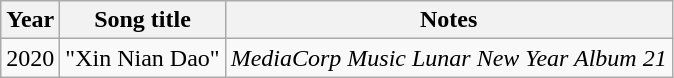<table class="wikitable sortable">
<tr>
<th>Year</th>
<th>Song title</th>
<th class="unsortable">Notes</th>
</tr>
<tr>
<td>2020</td>
<td>"Xin Nian Dao"</td>
<td><em>MediaCorp Music Lunar New Year Album 21</em></td>
</tr>
</table>
